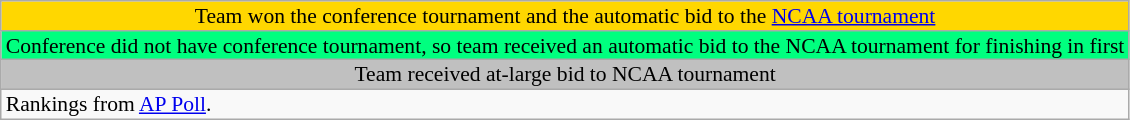<table class="wikitable" style="font-size:90%; line-height:90%;">
<tr>
<td align="center" colspan="7" style="background:#FFD700;">Team won the conference tournament and the automatic bid to the <a href='#'>NCAA tournament</a></td>
</tr>
<tr>
<td align="center" colspan="7" style="background:#00FF7F;">Conference did not have conference tournament, so team received an automatic bid to the NCAA tournament for finishing in first</td>
</tr>
<tr>
<td align="center" colspan="7" style="background:#C0C0C0;">Team received at-large bid to NCAA tournament</td>
</tr>
<tr>
<td>Rankings from <a href='#'>AP Poll</a>.</td>
</tr>
</table>
